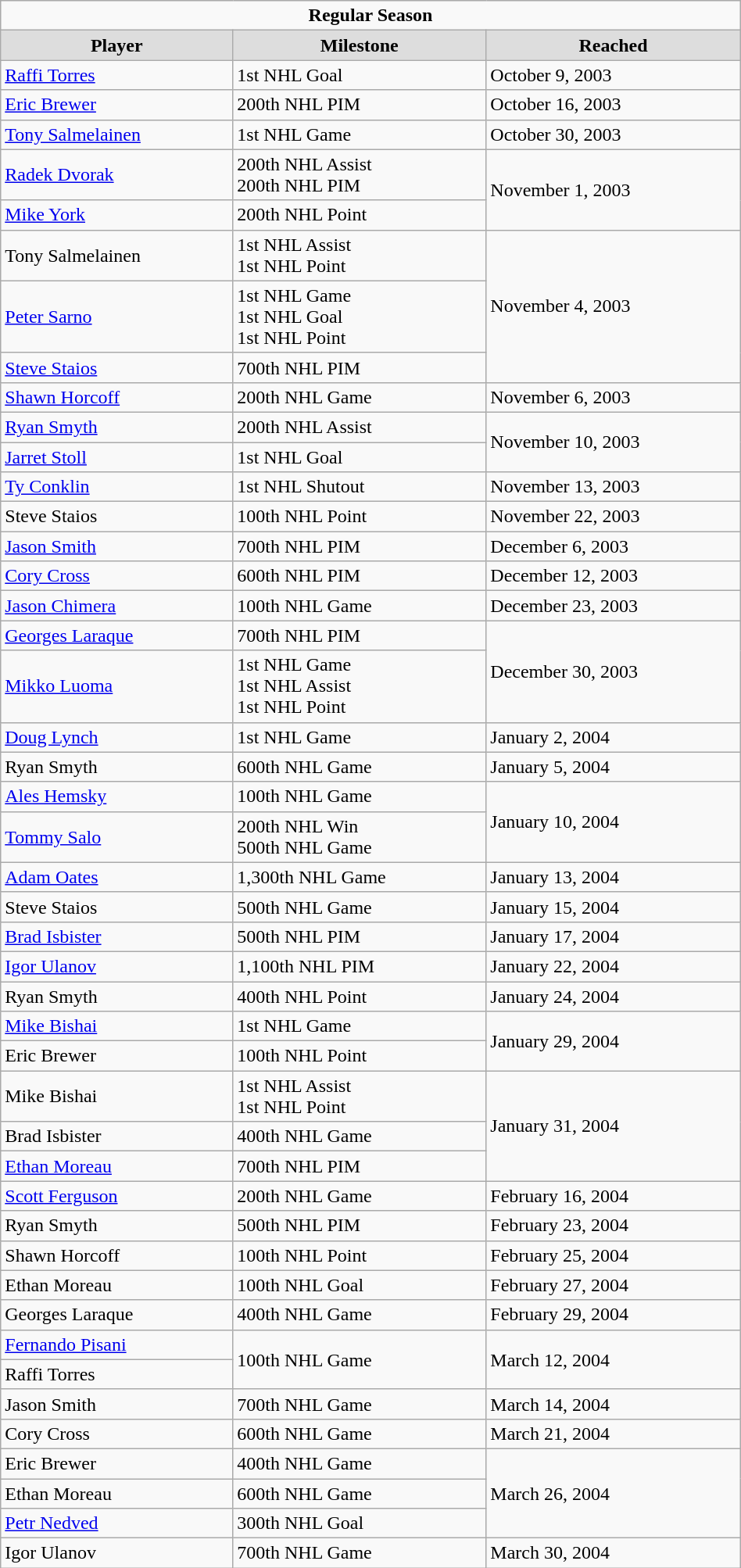<table class="wikitable" style="width:50%;">
<tr>
<td colspan="10" style="text-align:center;"><strong>Regular Season</strong></td>
</tr>
<tr style="text-align:center; background:#ddd;">
<td><strong>Player</strong></td>
<td><strong>Milestone</strong></td>
<td><strong>Reached</strong></td>
</tr>
<tr>
<td><a href='#'>Raffi Torres</a></td>
<td>1st NHL Goal</td>
<td>October 9, 2003</td>
</tr>
<tr>
<td><a href='#'>Eric Brewer</a></td>
<td>200th NHL PIM</td>
<td>October 16, 2003</td>
</tr>
<tr>
<td><a href='#'>Tony Salmelainen</a></td>
<td>1st NHL Game</td>
<td>October 30, 2003</td>
</tr>
<tr>
<td><a href='#'>Radek Dvorak</a></td>
<td>200th NHL Assist<br>200th NHL PIM</td>
<td rowspan="2">November 1, 2003</td>
</tr>
<tr>
<td><a href='#'>Mike York</a></td>
<td>200th NHL Point</td>
</tr>
<tr>
<td>Tony Salmelainen</td>
<td>1st NHL Assist<br>1st NHL Point</td>
<td rowspan="3">November 4, 2003</td>
</tr>
<tr>
<td><a href='#'>Peter Sarno</a></td>
<td>1st NHL Game<br>1st NHL Goal<br>1st NHL Point</td>
</tr>
<tr>
<td><a href='#'>Steve Staios</a></td>
<td>700th NHL PIM</td>
</tr>
<tr>
<td><a href='#'>Shawn Horcoff</a></td>
<td>200th NHL Game</td>
<td>November 6, 2003</td>
</tr>
<tr>
<td><a href='#'>Ryan Smyth</a></td>
<td>200th NHL Assist</td>
<td rowspan="2">November 10, 2003</td>
</tr>
<tr>
<td><a href='#'>Jarret Stoll</a></td>
<td>1st NHL Goal</td>
</tr>
<tr>
<td><a href='#'>Ty Conklin</a></td>
<td>1st NHL Shutout</td>
<td>November 13, 2003</td>
</tr>
<tr>
<td>Steve Staios</td>
<td>100th NHL Point</td>
<td>November 22, 2003</td>
</tr>
<tr>
<td><a href='#'>Jason Smith</a></td>
<td>700th NHL PIM</td>
<td>December 6, 2003</td>
</tr>
<tr>
<td><a href='#'>Cory Cross</a></td>
<td>600th NHL PIM</td>
<td>December 12, 2003</td>
</tr>
<tr>
<td><a href='#'>Jason Chimera</a></td>
<td>100th NHL Game</td>
<td>December 23, 2003</td>
</tr>
<tr>
<td><a href='#'>Georges Laraque</a></td>
<td>700th NHL PIM</td>
<td rowspan="2">December 30, 2003</td>
</tr>
<tr>
<td><a href='#'>Mikko Luoma</a></td>
<td>1st NHL Game<br>1st NHL Assist<br>1st NHL Point</td>
</tr>
<tr>
<td><a href='#'>Doug Lynch</a></td>
<td>1st NHL Game</td>
<td>January 2, 2004</td>
</tr>
<tr>
<td>Ryan Smyth</td>
<td>600th NHL Game</td>
<td>January 5, 2004</td>
</tr>
<tr>
<td><a href='#'>Ales Hemsky</a></td>
<td>100th NHL Game</td>
<td rowspan="2">January 10, 2004</td>
</tr>
<tr>
<td><a href='#'>Tommy Salo</a></td>
<td>200th NHL Win<br>500th NHL Game</td>
</tr>
<tr>
<td><a href='#'>Adam Oates</a></td>
<td>1,300th NHL Game</td>
<td>January 13, 2004</td>
</tr>
<tr>
<td>Steve Staios</td>
<td>500th NHL Game</td>
<td>January 15, 2004</td>
</tr>
<tr>
<td><a href='#'>Brad Isbister</a></td>
<td>500th NHL PIM</td>
<td>January 17, 2004</td>
</tr>
<tr>
<td><a href='#'>Igor Ulanov</a></td>
<td>1,100th NHL PIM</td>
<td>January 22, 2004</td>
</tr>
<tr>
<td>Ryan Smyth</td>
<td>400th NHL Point</td>
<td>January 24, 2004</td>
</tr>
<tr>
<td><a href='#'>Mike Bishai</a></td>
<td>1st NHL Game</td>
<td rowspan="2">January 29, 2004</td>
</tr>
<tr>
<td>Eric Brewer</td>
<td>100th NHL Point</td>
</tr>
<tr>
<td>Mike Bishai</td>
<td>1st NHL Assist<br>1st NHL Point</td>
<td rowspan="3">January 31, 2004</td>
</tr>
<tr>
<td>Brad Isbister</td>
<td>400th NHL Game</td>
</tr>
<tr>
<td><a href='#'>Ethan Moreau</a></td>
<td>700th NHL PIM</td>
</tr>
<tr>
<td><a href='#'>Scott Ferguson</a></td>
<td>200th NHL Game</td>
<td>February 16, 2004</td>
</tr>
<tr>
<td>Ryan Smyth</td>
<td>500th NHL PIM</td>
<td>February 23, 2004</td>
</tr>
<tr>
<td>Shawn Horcoff</td>
<td>100th NHL Point</td>
<td>February 25, 2004</td>
</tr>
<tr>
<td>Ethan Moreau</td>
<td>100th NHL Goal</td>
<td>February 27, 2004</td>
</tr>
<tr>
<td>Georges Laraque</td>
<td>400th NHL Game</td>
<td>February 29, 2004</td>
</tr>
<tr>
<td><a href='#'>Fernando Pisani</a></td>
<td rowspan="2">100th NHL Game</td>
<td rowspan="2">March 12, 2004</td>
</tr>
<tr>
<td>Raffi Torres</td>
</tr>
<tr>
<td>Jason Smith</td>
<td>700th NHL Game</td>
<td>March 14, 2004</td>
</tr>
<tr>
<td>Cory Cross</td>
<td>600th NHL Game</td>
<td>March 21, 2004</td>
</tr>
<tr>
<td>Eric Brewer</td>
<td>400th NHL Game</td>
<td rowspan="3">March 26, 2004</td>
</tr>
<tr>
<td>Ethan Moreau</td>
<td>600th NHL Game</td>
</tr>
<tr>
<td><a href='#'>Petr Nedved</a></td>
<td>300th NHL Goal</td>
</tr>
<tr>
<td>Igor Ulanov</td>
<td>700th NHL Game</td>
<td>March 30, 2004</td>
</tr>
</table>
